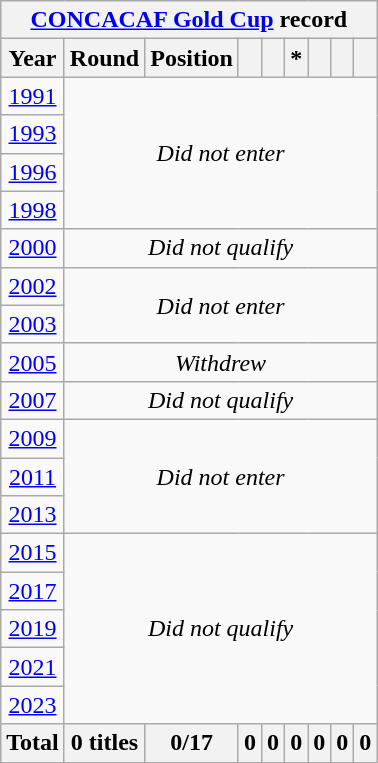<table class="wikitable" style="text-align: center;">
<tr>
<th colspan=10><a href='#'>CONCACAF Gold Cup</a> record</th>
</tr>
<tr>
<th>Year</th>
<th>Round</th>
<th>Position</th>
<th></th>
<th></th>
<th>*</th>
<th></th>
<th></th>
<th></th>
</tr>
<tr>
<td> <a href='#'>1991</a></td>
<td colspan=8 rowspan=4><em>Did not enter</em></td>
</tr>
<tr>
<td> <a href='#'>1993</a></td>
</tr>
<tr>
<td> <a href='#'>1996</a></td>
</tr>
<tr>
<td> <a href='#'>1998</a></td>
</tr>
<tr>
<td> <a href='#'>2000</a></td>
<td colspan=8><em>Did not qualify</em></td>
</tr>
<tr>
<td> <a href='#'>2002</a></td>
<td colspan=8 rowspan=2><em>Did not enter</em></td>
</tr>
<tr>
<td> <a href='#'>2003</a></td>
</tr>
<tr>
<td> <a href='#'>2005</a></td>
<td colspan=8><em>Withdrew</em></td>
</tr>
<tr>
<td> <a href='#'>2007</a></td>
<td colspan=8><em>Did not qualify</em></td>
</tr>
<tr>
<td> <a href='#'>2009</a></td>
<td colspan=8 rowspan=3><em>Did not enter</em></td>
</tr>
<tr>
<td> <a href='#'>2011</a></td>
</tr>
<tr>
<td> <a href='#'>2013</a></td>
</tr>
<tr>
<td> <a href='#'>2015</a></td>
<td colspan=8 rowspan=5><em>Did not qualify</em></td>
</tr>
<tr>
<td> <a href='#'>2017</a></td>
</tr>
<tr>
<td> <a href='#'>2019</a></td>
</tr>
<tr>
<td> <a href='#'>2021</a></td>
</tr>
<tr>
<td> <a href='#'>2023</a></td>
</tr>
<tr>
<th><strong>Total</strong></th>
<th><strong>0 titles</strong></th>
<th><strong>0/17</strong></th>
<th><strong>0</strong></th>
<th><strong>0</strong></th>
<th><strong>0</strong></th>
<th><strong>0</strong></th>
<th><strong>0</strong></th>
<th><strong>0</strong></th>
</tr>
</table>
